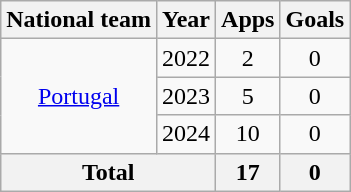<table class="wikitable" style="text-align:center">
<tr>
<th>National team</th>
<th>Year</th>
<th>Apps</th>
<th>Goals</th>
</tr>
<tr>
<td rowspan="3"><a href='#'>Portugal</a></td>
<td>2022</td>
<td>2</td>
<td>0</td>
</tr>
<tr>
<td>2023</td>
<td>5</td>
<td>0</td>
</tr>
<tr>
<td>2024</td>
<td>10</td>
<td>0</td>
</tr>
<tr>
<th colspan="2">Total</th>
<th>17</th>
<th>0</th>
</tr>
</table>
